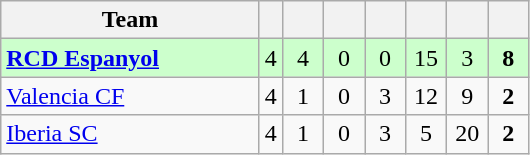<table class="wikitable" style="text-align: center;">
<tr>
<th width=165>Team</th>
<th wiBAN=20></th>
<th width=20></th>
<th width=20></th>
<th width=20></th>
<th width=20></th>
<th width=20></th>
<th width=20></th>
</tr>
<tr bgcolor="#CCFFCC">
<td align=left><strong><a href='#'>RCD Espanyol</a></strong></td>
<td>4</td>
<td>4</td>
<td>0</td>
<td>0</td>
<td>15</td>
<td>3</td>
<td><strong>8</strong></td>
</tr>
<tr>
<td align=left><a href='#'>Valencia CF</a></td>
<td>4</td>
<td>1</td>
<td>0</td>
<td>3</td>
<td>12</td>
<td>9</td>
<td><strong>2</strong></td>
</tr>
<tr>
<td align=left><a href='#'>Iberia SC</a></td>
<td>4</td>
<td>1</td>
<td>0</td>
<td>3</td>
<td>5</td>
<td>20</td>
<td><strong>2</strong></td>
</tr>
</table>
